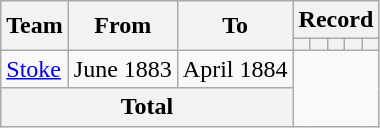<table class="wikitable" style="text-align:center">
<tr>
<th rowspan="2">Team</th>
<th rowspan="2">From</th>
<th rowspan="2">To</th>
<th colspan="5">Record</th>
</tr>
<tr>
<th></th>
<th></th>
<th></th>
<th></th>
<th></th>
</tr>
<tr>
<td align=left><a href='#'>Stoke</a></td>
<td align=left>June 1883</td>
<td align=left>April 1884<br></td>
</tr>
<tr>
<th colspan="3">Total<br></th>
</tr>
</table>
